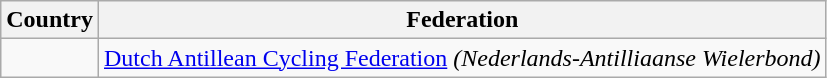<table class="wikitable">
<tr>
<th>Country</th>
<th>Federation</th>
</tr>
<tr>
<td></td>
<td><a href='#'>Dutch Antillean Cycling Federation</a> <em>(Nederlands-Antilliaanse Wielerbond)</em></td>
</tr>
</table>
